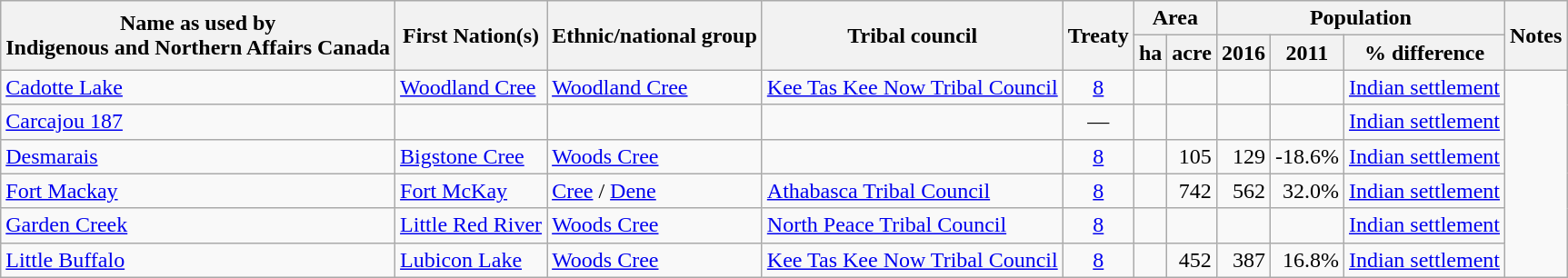<table class="wikitable sortable">
<tr>
<th rowspan=2>Name as used by<br>Indigenous and Northern Affairs Canada</th>
<th rowspan=2>First Nation(s)</th>
<th rowspan=2>Ethnic/national group</th>
<th rowspan=2>Tribal council</th>
<th rowspan=2>Treaty</th>
<th colspan=2>Area</th>
<th colspan="3">Population</th>
<th rowspan=2 class=unsortable>Notes</th>
</tr>
<tr>
<th rowspan=1>ha</th>
<th rowspan=1>acre</th>
<th rowspan=1>2016</th>
<th rowspan=1>2011</th>
<th colspan=1>% difference</th>
</tr>
<tr>
<td><a href='#'>Cadotte Lake</a></td>
<td><a href='#'>Woodland Cree</a></td>
<td><a href='#'>Woodland Cree</a></td>
<td><a href='#'>Kee Tas Kee Now Tribal Council</a></td>
<td align=center><a href='#'>8</a></td>
<td></td>
<td></td>
<td></td>
<td></td>
<td><a href='#'>Indian settlement</a></td>
</tr>
<tr>
<td><a href='#'>Carcajou 187</a></td>
<td></td>
<td></td>
<td></td>
<td align=center>—</td>
<td></td>
<td></td>
<td></td>
<td></td>
<td><a href='#'>Indian settlement</a></td>
</tr>
<tr>
<td><a href='#'>Desmarais</a></td>
<td><a href='#'>Bigstone Cree</a></td>
<td><a href='#'>Woods Cree</a></td>
<td></td>
<td align=center><a href='#'>8</a></td>
<td></td>
<td align=right>105</td>
<td align=right>129</td>
<td align=right>-18.6%</td>
<td><a href='#'>Indian settlement</a></td>
</tr>
<tr>
<td><a href='#'>Fort Mackay</a></td>
<td><a href='#'>Fort McKay</a></td>
<td><a href='#'>Cree</a> / <a href='#'>Dene</a></td>
<td><a href='#'>Athabasca Tribal Council</a></td>
<td align=center><a href='#'>8</a></td>
<td></td>
<td align=right>742</td>
<td align=right>562</td>
<td align=right>32.0%</td>
<td><a href='#'>Indian settlement</a></td>
</tr>
<tr>
<td><a href='#'>Garden Creek</a></td>
<td><a href='#'>Little Red River</a></td>
<td><a href='#'>Woods Cree</a></td>
<td><a href='#'>North Peace Tribal Council</a></td>
<td align=center><a href='#'>8</a></td>
<td></td>
<td></td>
<td></td>
<td></td>
<td><a href='#'>Indian settlement</a></td>
</tr>
<tr>
<td><a href='#'>Little Buffalo</a></td>
<td><a href='#'>Lubicon Lake</a></td>
<td><a href='#'>Woods Cree</a></td>
<td><a href='#'>Kee Tas Kee Now Tribal Council</a></td>
<td align=center><a href='#'>8</a></td>
<td></td>
<td align=right>452</td>
<td align=right>387</td>
<td align=right>16.8%</td>
<td><a href='#'>Indian settlement</a></td>
</tr>
</table>
